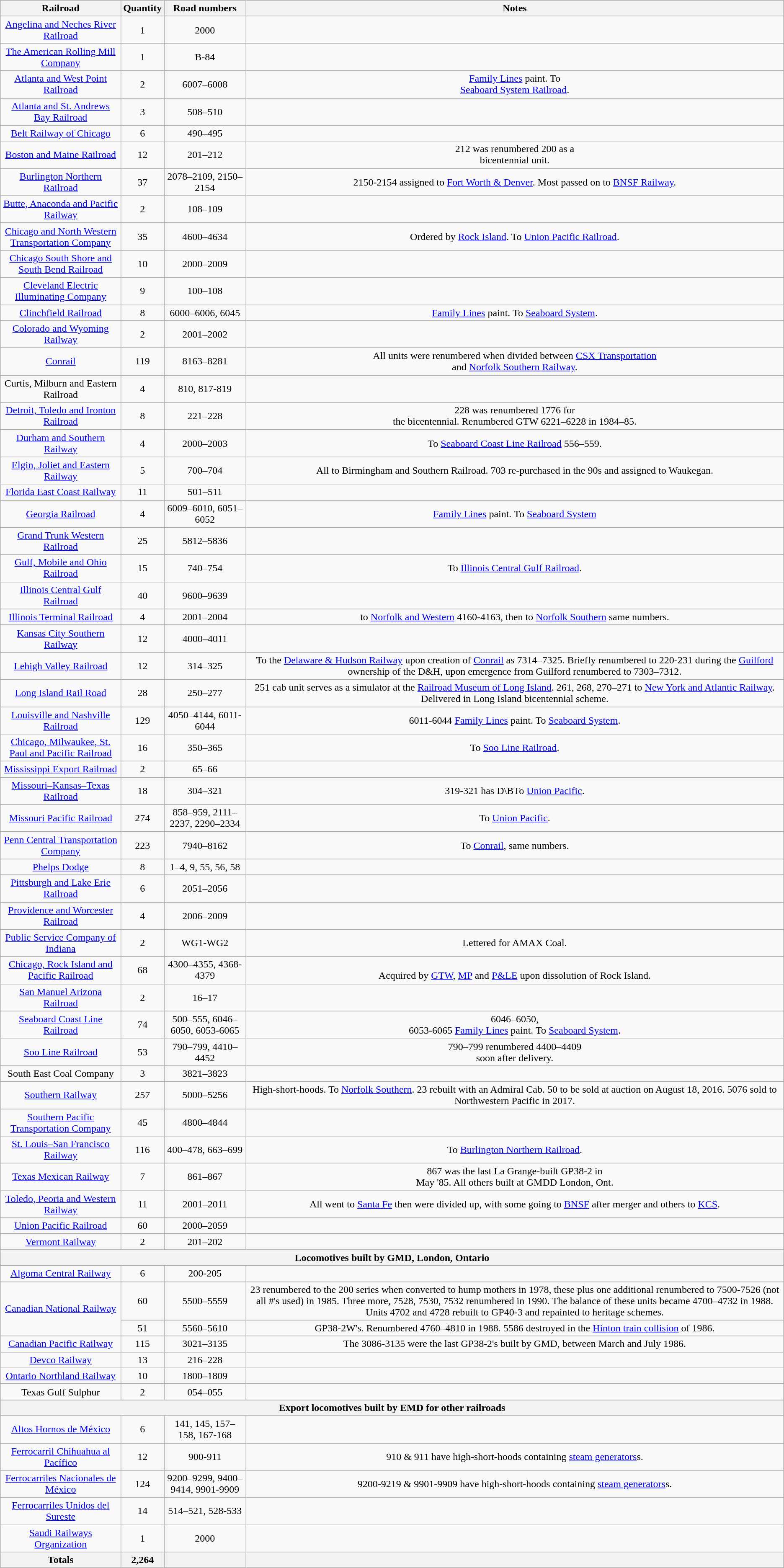<table class="wikitable" style="text-align:center;">
<tr>
<th>Railroad</th>
<th>Quantity</th>
<th>Road numbers</th>
<th>Notes</th>
</tr>
<tr>
<td><a href='#'>Angelina and Neches River Railroad</a></td>
<td>1</td>
<td>2000</td>
<td></td>
</tr>
<tr>
<td><a href='#'>The American Rolling Mill Company</a></td>
<td>1</td>
<td>B-84</td>
<td></td>
</tr>
<tr>
<td><a href='#'>Atlanta and West Point Railroad</a></td>
<td>2</td>
<td>6007–6008</td>
<td><a href='#'>Family Lines</a> paint. To<br><a href='#'>Seaboard System Railroad</a>.</td>
</tr>
<tr>
<td><a href='#'>Atlanta and St. Andrews Bay Railroad</a></td>
<td>3</td>
<td>508–510</td>
<td></td>
</tr>
<tr>
<td><a href='#'>Belt Railway of Chicago</a></td>
<td>6</td>
<td>490–495</td>
<td></td>
</tr>
<tr>
<td><a href='#'>Boston and Maine Railroad</a></td>
<td>12</td>
<td>201–212</td>
<td>212 was renumbered 200 as a<br>bicentennial unit.</td>
</tr>
<tr>
<td><a href='#'>Burlington Northern Railroad</a></td>
<td>37</td>
<td>2078–2109, 2150–2154</td>
<td>2150-2154 assigned to <a href='#'>Fort Worth & Denver</a>. Most passed on to <a href='#'>BNSF Railway</a>.</td>
</tr>
<tr>
<td><a href='#'>Butte, Anaconda and Pacific Railway</a></td>
<td>2</td>
<td>108–109</td>
<td></td>
</tr>
<tr>
<td><a href='#'>Chicago and North Western Transportation Company</a></td>
<td>35</td>
<td>4600–4634</td>
<td>Ordered by <a href='#'>Rock Island</a>. To <a href='#'>Union Pacific Railroad</a>.</td>
</tr>
<tr>
<td><a href='#'>Chicago South Shore and South Bend Railroad</a></td>
<td>10</td>
<td>2000–2009</td>
<td></td>
</tr>
<tr>
<td><a href='#'>Cleveland Electric Illuminating Company</a></td>
<td>9</td>
<td>100–108</td>
<td></td>
</tr>
<tr>
<td><a href='#'>Clinchfield Railroad</a></td>
<td>8</td>
<td>6000–6006, 6045</td>
<td><a href='#'>Family Lines</a> paint. To <a href='#'>Seaboard System</a>.</td>
</tr>
<tr>
<td><a href='#'>Colorado and Wyoming Railway</a></td>
<td>2</td>
<td>2001–2002</td>
<td></td>
</tr>
<tr>
<td><a href='#'>Conrail</a></td>
<td>119</td>
<td>8163–8281</td>
<td>All units were renumbered when divided between <a href='#'>CSX Transportation</a><br>and <a href='#'>Norfolk Southern Railway</a>.</td>
</tr>
<tr>
<td>Curtis, Milburn and Eastern Railroad</td>
<td>4</td>
<td>810, 817-819</td>
<td></td>
</tr>
<tr>
<td><a href='#'>Detroit, Toledo and Ironton Railroad</a></td>
<td>8</td>
<td>221–228</td>
<td>228 was renumbered 1776 for<br>the bicentennial. Renumbered GTW 6221–6228 in 1984–85.</td>
</tr>
<tr>
<td><a href='#'>Durham and Southern Railway</a></td>
<td>4</td>
<td>2000–2003</td>
<td>To <a href='#'>Seaboard Coast Line Railroad</a> 556–559.</td>
</tr>
<tr>
<td><a href='#'>Elgin, Joliet and Eastern Railway</a></td>
<td>5</td>
<td>700–704</td>
<td>All to Birmingham and Southern Railroad. 703 re-purchased in the 90s and assigned to Waukegan.</td>
</tr>
<tr>
<td><a href='#'>Florida East Coast Railway</a></td>
<td>11</td>
<td>501–511</td>
<td></td>
</tr>
<tr>
<td><a href='#'>Georgia Railroad</a></td>
<td>4</td>
<td>6009–6010, 6051–6052</td>
<td><a href='#'>Family Lines</a> paint. To <a href='#'>Seaboard System</a></td>
</tr>
<tr>
<td><a href='#'>Grand Trunk Western Railroad</a></td>
<td>25</td>
<td>5812–5836</td>
<td></td>
</tr>
<tr>
<td><a href='#'>Gulf, Mobile and Ohio Railroad</a></td>
<td>15</td>
<td>740–754</td>
<td>To <a href='#'>Illinois Central Gulf Railroad</a>.</td>
</tr>
<tr>
<td><a href='#'>Illinois Central Gulf Railroad</a></td>
<td>40</td>
<td>9600–9639</td>
<td></td>
</tr>
<tr>
<td><a href='#'>Illinois Terminal Railroad</a></td>
<td>4</td>
<td>2001–2004</td>
<td>to <a href='#'>Norfolk and Western</a> 4160-4163, then to <a href='#'>Norfolk Southern</a> same numbers.</td>
</tr>
<tr>
<td><a href='#'>Kansas City Southern Railway</a></td>
<td>12</td>
<td>4000–4011</td>
<td></td>
</tr>
<tr>
<td><a href='#'>Lehigh Valley Railroad</a></td>
<td>12</td>
<td>314–325</td>
<td>To the <a href='#'>Delaware & Hudson Railway</a> upon creation of <a href='#'>Conrail</a> as 7314–7325. Briefly renumbered to 220-231 during the <a href='#'>Guilford</a> ownership of the D&H, upon emergence from Guilford renumbered to 7303–7312.</td>
</tr>
<tr>
<td><a href='#'>Long Island Rail Road</a></td>
<td>28</td>
<td>250–277</td>
<td>251 cab unit serves as a simulator at the <a href='#'>Railroad Museum of Long Island</a>. 261, 268, 270–271 to <a href='#'>New York and Atlantic Railway</a>.<br>Delivered in Long Island bicentennial scheme.</td>
</tr>
<tr>
<td><a href='#'>Louisville and Nashville Railroad</a></td>
<td>129</td>
<td>4050–4144, 6011-6044</td>
<td>6011-6044 <a href='#'>Family Lines</a> paint. To <a href='#'>Seaboard System</a>.</td>
</tr>
<tr>
<td><a href='#'>Chicago, Milwaukee, St. Paul and Pacific Railroad</a></td>
<td>16</td>
<td>350–365</td>
<td>To <a href='#'>Soo Line Railroad</a>.</td>
</tr>
<tr>
<td><a href='#'>Mississippi Export Railroad</a></td>
<td>2</td>
<td>65–66</td>
<td></td>
</tr>
<tr>
<td><a href='#'>Missouri–Kansas–Texas Railroad</a></td>
<td>18</td>
<td>304–321</td>
<td>319-321 has D\BTo <a href='#'>Union Pacific</a>.</td>
</tr>
<tr>
<td><a href='#'>Missouri Pacific Railroad</a></td>
<td>274</td>
<td>858–959, 2111–2237, 2290–2334</td>
<td>To <a href='#'>Union Pacific</a>.</td>
</tr>
<tr>
<td><a href='#'>Penn Central Transportation Company</a></td>
<td>223</td>
<td>7940–8162</td>
<td>To <a href='#'>Conrail</a>, same numbers.</td>
</tr>
<tr>
<td><a href='#'>Phelps Dodge</a></td>
<td>8</td>
<td>1–4, 9, 55, 56, 58</td>
<td></td>
</tr>
<tr>
<td><a href='#'>Pittsburgh and Lake Erie Railroad</a></td>
<td>6</td>
<td>2051–2056</td>
<td></td>
</tr>
<tr>
<td><a href='#'>Providence and Worcester Railroad</a></td>
<td>4</td>
<td>2006–2009</td>
<td></td>
</tr>
<tr>
<td><a href='#'>Public Service Company of Indiana</a></td>
<td>2</td>
<td>WG1-WG2</td>
<td>Lettered for AMAX Coal.</td>
</tr>
<tr>
<td><a href='#'>Chicago, Rock Island and Pacific Railroad</a></td>
<td>68</td>
<td>4300–4355, 4368-4379</td>
<td><br>Acquired by <a href='#'>GTW</a>, <a href='#'>MP</a> and <a href='#'>P&LE</a> upon dissolution of Rock Island.</td>
</tr>
<tr>
<td><a href='#'>San Manuel Arizona Railroad</a></td>
<td>2</td>
<td>16–17</td>
<td></td>
</tr>
<tr>
<td><a href='#'>Seaboard Coast Line Railroad</a></td>
<td>74</td>
<td>500–555, 6046–6050, 6053-6065</td>
<td>6046–6050,<br>6053-6065 <a href='#'>Family Lines</a> paint. To <a href='#'>Seaboard System</a>.</td>
</tr>
<tr>
<td><a href='#'>Soo Line Railroad</a></td>
<td>53</td>
<td>790–799, 4410–4452</td>
<td>790–799 renumbered 4400–4409<br>soon after delivery.</td>
</tr>
<tr>
<td>South East Coal Company</td>
<td>3</td>
<td>3821–3823</td>
<td></td>
</tr>
<tr>
<td><a href='#'>Southern Railway</a></td>
<td>257</td>
<td>5000–5256</td>
<td>High-short-hoods. To <a href='#'>Norfolk Southern</a>. 23 rebuilt with an Admiral Cab. 50 to be sold at auction on August 18, 2016. 5076 sold to Northwestern Pacific in 2017.</td>
</tr>
<tr>
<td><a href='#'>Southern Pacific Transportation Company</a></td>
<td>45</td>
<td>4800–4844</td>
<td></td>
</tr>
<tr>
<td><a href='#'>St. Louis–San Francisco Railway</a></td>
<td>116</td>
<td>400–478, 663–699</td>
<td>To <a href='#'>Burlington Northern Railroad</a>.</td>
</tr>
<tr>
<td><a href='#'>Texas Mexican Railway</a></td>
<td>7</td>
<td>861–867</td>
<td>867 was the last La Grange-built GP38-2 in<br>May '85. All others built at GMDD London, Ont.</td>
</tr>
<tr>
<td><a href='#'>Toledo, Peoria and Western Railway</a></td>
<td>11</td>
<td>2001–2011</td>
<td>All went to <a href='#'>Santa Fe</a> then were divided up, with some going to <a href='#'>BNSF</a> after merger and others to <a href='#'>KCS</a>.</td>
</tr>
<tr>
<td><a href='#'>Union Pacific Railroad</a></td>
<td>60</td>
<td>2000–2059</td>
<td></td>
</tr>
<tr>
<td><a href='#'>Vermont Railway</a></td>
<td>2</td>
<td>201–202</td>
<td></td>
</tr>
<tr>
</tr>
<tr>
<th colspan="4">Locomotives built by GMD, London, Ontario</th>
</tr>
<tr>
<td><a href='#'>Algoma Central Railway</a></td>
<td>6</td>
<td>200-205</td>
<td></td>
</tr>
<tr>
<td rowspan="2"><a href='#'>Canadian National Railway</a></td>
<td>60</td>
<td>5500–5559</td>
<td>23 renumbered to the 200 series when converted to hump mothers in 1978, these plus one additional renumbered to 7500-7526 (not all #'s used) in 1985. Three more, 7528, 7530, 7532 renumbered in 1990. The balance of these units became 4700–4732 in 1988. Units 4702 and 4728 rebuilt to GP40-3 and repainted to heritage schemes.</td>
</tr>
<tr>
<td>51</td>
<td>5560–5610</td>
<td>GP38-2W's. Renumbered 4760–4810 in 1988. 5586 destroyed in the <a href='#'>Hinton train collision</a> of 1986.</td>
</tr>
<tr>
<td><a href='#'>Canadian Pacific Railway</a></td>
<td>115</td>
<td>3021–3135</td>
<td>The 3086-3135 were the last GP38-2's built by GMD, between March and July 1986.</td>
</tr>
<tr>
<td><a href='#'>Devco Railway</a></td>
<td>13</td>
<td>216–228</td>
<td></td>
</tr>
<tr>
<td><a href='#'>Ontario Northland Railway</a></td>
<td>10</td>
<td>1800–1809</td>
<td></td>
</tr>
<tr>
<td>Texas Gulf Sulphur</td>
<td>2</td>
<td>054–055</td>
<td></td>
</tr>
<tr>
</tr>
<tr>
<th colspan="4">Export locomotives built by EMD for other railroads</th>
</tr>
<tr>
<td><a href='#'>Altos Hornos de México</a></td>
<td>6</td>
<td>141, 145, 157–158, 167-168</td>
<td></td>
</tr>
<tr>
<td><a href='#'>Ferrocarril Chihuahua al Pacífico</a></td>
<td>12</td>
<td>900-911</td>
<td>910 & 911 have high-short-hoods containing <a href='#'>steam generators</a>s.</td>
</tr>
<tr>
<td><a href='#'>Ferrocarriles Nacionales de México</a></td>
<td>124</td>
<td>9200–9299, 9400–9414, 9901-9909</td>
<td>9200-9219 & 9901-9909 have high-short-hoods containing <a href='#'>steam generators</a>s.</td>
</tr>
<tr>
<td><a href='#'>Ferrocarriles Unidos del Sureste</a></td>
<td>14</td>
<td>514–521, 528-533</td>
<td></td>
</tr>
<tr>
<td><a href='#'>Saudi Railways Organization</a></td>
<td>1</td>
<td>2000</td>
<td></td>
</tr>
<tr>
<th>Totals</th>
<th>2,264</th>
<th></th>
<th></th>
</tr>
</table>
